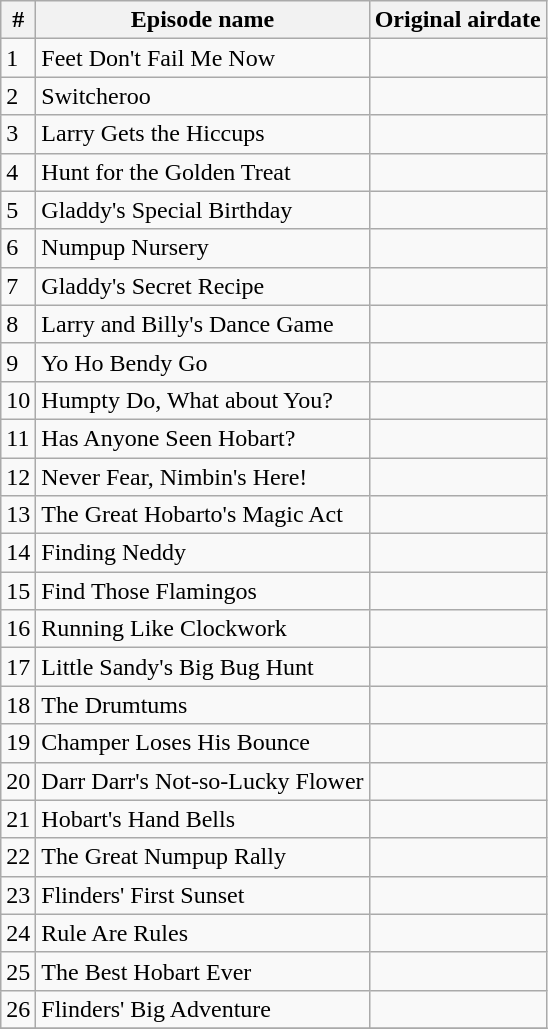<table class="wikitable">
<tr>
<th>#</th>
<th>Episode name</th>
<th>Original airdate</th>
</tr>
<tr>
<td>1</td>
<td>Feet Don't Fail Me Now</td>
<td></td>
</tr>
<tr>
<td>2</td>
<td>Switcheroo</td>
<td></td>
</tr>
<tr>
<td>3</td>
<td>Larry Gets the Hiccups</td>
<td></td>
</tr>
<tr>
<td>4</td>
<td>Hunt for the Golden Treat</td>
<td></td>
</tr>
<tr>
<td>5</td>
<td>Gladdy's Special Birthday</td>
<td></td>
</tr>
<tr>
<td>6</td>
<td>Numpup Nursery</td>
<td></td>
</tr>
<tr>
<td>7</td>
<td>Gladdy's Secret Recipe</td>
<td></td>
</tr>
<tr>
<td>8</td>
<td>Larry and Billy's Dance Game</td>
<td></td>
</tr>
<tr>
<td>9</td>
<td>Yo Ho Bendy Go</td>
<td></td>
</tr>
<tr>
<td>10</td>
<td>Humpty Do, What about You?</td>
<td></td>
</tr>
<tr>
<td>11</td>
<td>Has Anyone Seen Hobart?</td>
<td></td>
</tr>
<tr>
<td>12</td>
<td>Never Fear, Nimbin's Here!</td>
<td></td>
</tr>
<tr>
<td>13</td>
<td>The Great Hobarto's Magic Act</td>
<td></td>
</tr>
<tr>
<td>14</td>
<td>Finding Neddy</td>
<td></td>
</tr>
<tr>
<td>15</td>
<td>Find Those Flamingos</td>
<td></td>
</tr>
<tr>
<td>16</td>
<td>Running Like Clockwork</td>
<td></td>
</tr>
<tr>
<td>17</td>
<td>Little Sandy's Big Bug Hunt</td>
<td></td>
</tr>
<tr>
<td>18</td>
<td>The Drumtums</td>
<td></td>
</tr>
<tr>
<td>19</td>
<td>Champer Loses His Bounce</td>
<td></td>
</tr>
<tr>
<td>20</td>
<td>Darr Darr's Not-so-Lucky Flower</td>
<td></td>
</tr>
<tr>
<td>21</td>
<td>Hobart's Hand Bells</td>
<td></td>
</tr>
<tr>
<td>22</td>
<td>The Great Numpup Rally</td>
<td></td>
</tr>
<tr>
<td>23</td>
<td>Flinders' First Sunset</td>
<td></td>
</tr>
<tr>
<td>24</td>
<td>Rule Are Rules</td>
<td></td>
</tr>
<tr>
<td>25</td>
<td>The Best Hobart Ever</td>
<td></td>
</tr>
<tr>
<td>26</td>
<td>Flinders' Big Adventure</td>
<td></td>
</tr>
<tr>
</tr>
</table>
